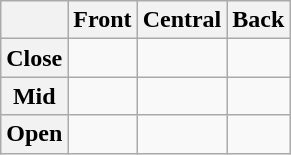<table class="wikitable" style="text-align: center;">
<tr>
<th></th>
<th scope="col">Front</th>
<th scope="col">Central</th>
<th scope="col">Back</th>
</tr>
<tr>
<th scope="row">Close</th>
<td> </td>
<td></td>
<td> </td>
</tr>
<tr>
<th scope="row">Mid</th>
<td> </td>
<td></td>
<td> </td>
</tr>
<tr>
<th scope="row">Open</th>
<td></td>
<td> </td>
<td></td>
</tr>
</table>
